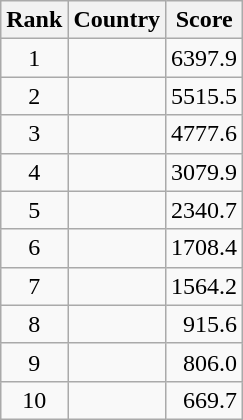<table class="wikitable">
<tr>
<th>Rank</th>
<th>Country</th>
<th>Score</th>
</tr>
<tr>
<td align=center>1</td>
<td></td>
<td align=right>6397.9</td>
</tr>
<tr>
<td align=center>2</td>
<td></td>
<td align=right>5515.5</td>
</tr>
<tr>
<td align=center>3</td>
<td></td>
<td align=right>4777.6</td>
</tr>
<tr>
<td align=center>4</td>
<td></td>
<td align=right>3079.9</td>
</tr>
<tr>
<td align=center>5</td>
<td></td>
<td align=center>2340.7</td>
</tr>
<tr>
<td align=center>6</td>
<td></td>
<td align=right>1708.4</td>
</tr>
<tr>
<td align=center>7</td>
<td></td>
<td align=right>1564.2</td>
</tr>
<tr>
<td align=center>8</td>
<td></td>
<td align=right>915.6</td>
</tr>
<tr>
<td align=center>9</td>
<td></td>
<td align=right>806.0</td>
</tr>
<tr>
<td align=center>10</td>
<td></td>
<td align=right>669.7</td>
</tr>
</table>
